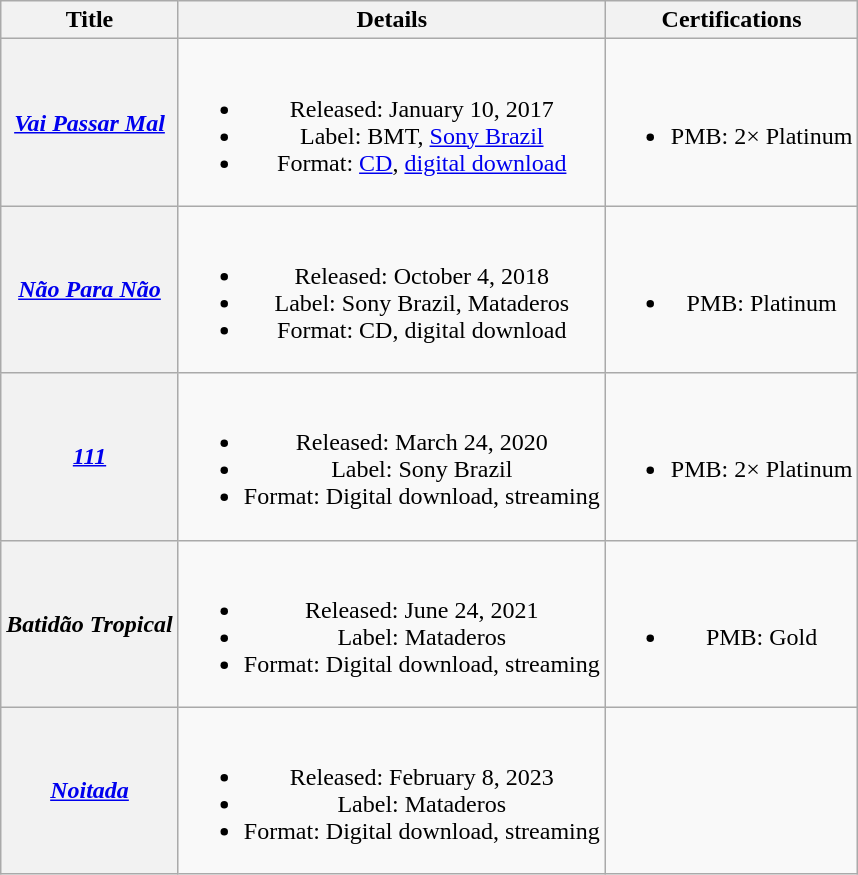<table class="wikitable plainrowheaders" style="text-align:center;">
<tr>
<th scope="col">Title</th>
<th scope="col">Details</th>
<th scope="col">Certifications</th>
</tr>
<tr>
<th scope="row"><em><a href='#'>Vai Passar Mal</a></em></th>
<td><br><ul><li>Released: January 10, 2017</li><li>Label: BMT, <a href='#'>Sony Brazil</a></li><li>Format: <a href='#'>CD</a>, <a href='#'>digital download</a></li></ul></td>
<td><br><ul><li>PMB: 2× Platinum</li></ul></td>
</tr>
<tr>
<th scope="row"><em><a href='#'>Não Para Não</a></em></th>
<td><br><ul><li>Released: October 4, 2018</li><li>Label: Sony Brazil, Mataderos</li><li>Format: CD, digital download</li></ul></td>
<td><br><ul><li>PMB: Platinum</li></ul></td>
</tr>
<tr>
<th scope="row"><em><a href='#'>111</a></em></th>
<td><br><ul><li>Released: March 24, 2020</li><li>Label: Sony Brazil</li><li>Format: Digital download, streaming</li></ul></td>
<td><br><ul><li>PMB: 2× Platinum</li></ul></td>
</tr>
<tr>
<th scope="row"><em>Batidão Tropical</em></th>
<td><br><ul><li>Released: June 24, 2021</li><li>Label: Mataderos</li><li>Format: Digital download, streaming</li></ul></td>
<td><br><ul><li>PMB: Gold</li></ul></td>
</tr>
<tr>
<th scope="row"><em><a href='#'>Noitada</a></em></th>
<td><br><ul><li>Released: February 8, 2023</li><li>Label: Mataderos</li><li>Format: Digital download, streaming</li></ul></td>
<td></td>
</tr>
</table>
